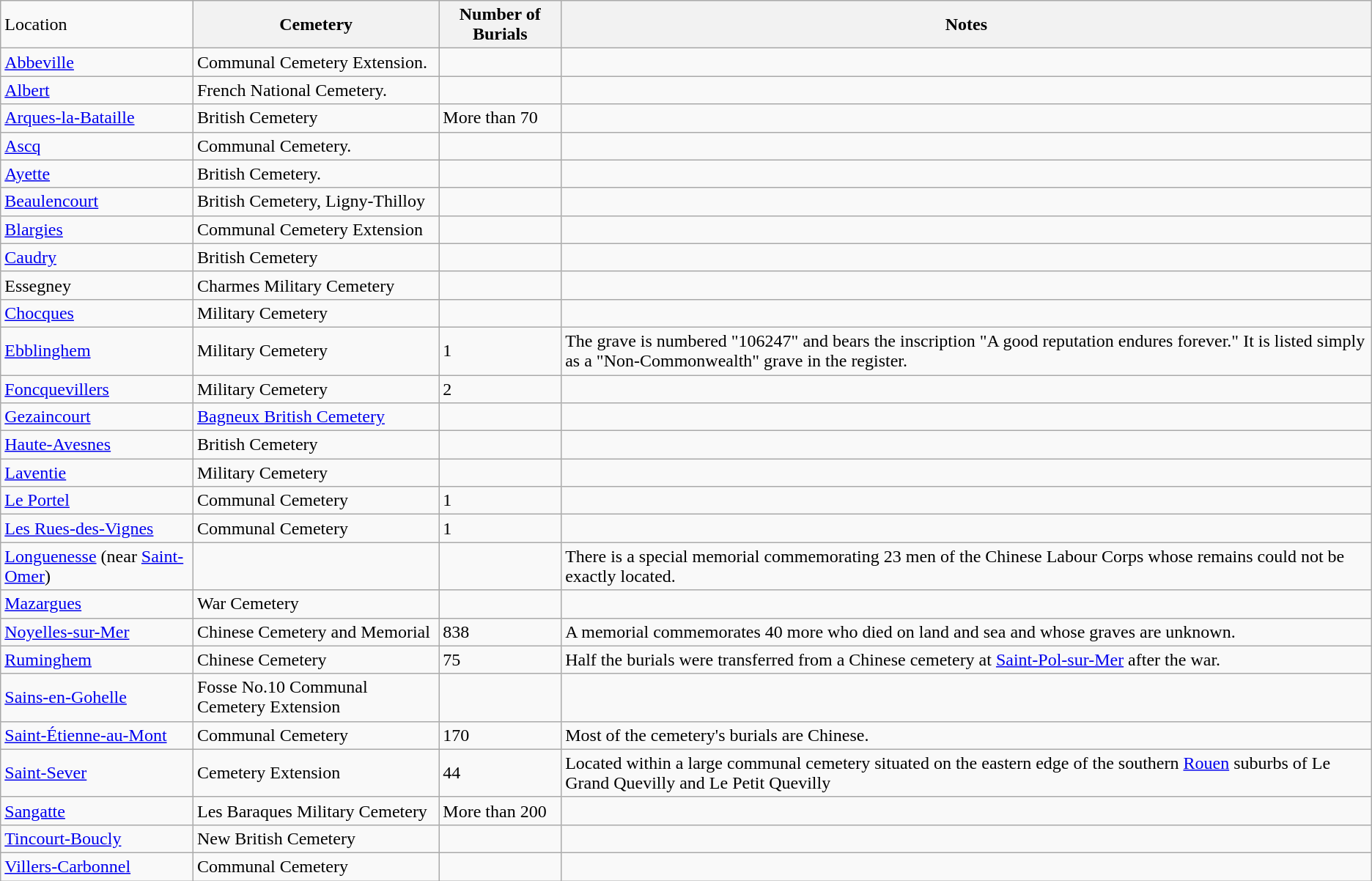<table class="wikitable collapsible collapsed" border="1">
<tr>
<td scope="col">Location</td>
<th scope="col">Cemetery</th>
<th scope="col">Number of Burials</th>
<th scope="col">Notes</th>
</tr>
<tr>
<td><a href='#'>Abbeville</a></td>
<td>Communal Cemetery Extension.</td>
<td></td>
<td></td>
</tr>
<tr>
<td><a href='#'>Albert</a></td>
<td>French National Cemetery.</td>
<td></td>
<td></td>
</tr>
<tr>
<td><a href='#'>Arques-la-Bataille</a></td>
<td>British Cemetery</td>
<td>More than 70</td>
<td></td>
</tr>
<tr>
<td><a href='#'>Ascq</a></td>
<td>Communal Cemetery.</td>
<td></td>
<td></td>
</tr>
<tr>
<td><a href='#'>Ayette</a></td>
<td>British Cemetery.</td>
<td></td>
<td></td>
</tr>
<tr>
<td><a href='#'>Beaulencourt</a></td>
<td>British Cemetery, Ligny-Thilloy</td>
<td></td>
<td></td>
</tr>
<tr>
<td><a href='#'>Blargies</a></td>
<td>Communal Cemetery Extension</td>
<td></td>
<td></td>
</tr>
<tr>
<td><a href='#'>Caudry</a></td>
<td>British Cemetery</td>
<td></td>
<td></td>
</tr>
<tr>
<td>Essegney</td>
<td>Charmes Military Cemetery</td>
<td></td>
<td></td>
</tr>
<tr>
<td><a href='#'>Chocques</a></td>
<td>Military Cemetery</td>
<td></td>
<td></td>
</tr>
<tr>
<td><a href='#'>Ebblinghem</a></td>
<td>Military Cemetery</td>
<td>1</td>
<td>The grave is numbered "106247" and bears the inscription "A good reputation endures forever." It is listed simply as a "Non-Commonwealth" grave in the register.</td>
</tr>
<tr>
<td><a href='#'>Foncquevillers</a></td>
<td>Military Cemetery</td>
<td>2</td>
<td></td>
</tr>
<tr>
<td><a href='#'>Gezaincourt</a></td>
<td><a href='#'>Bagneux British Cemetery</a></td>
<td></td>
<td></td>
</tr>
<tr>
<td><a href='#'>Haute-Avesnes</a></td>
<td>British Cemetery</td>
<td></td>
<td></td>
</tr>
<tr>
<td><a href='#'>Laventie</a></td>
<td>Military Cemetery</td>
<td></td>
<td></td>
</tr>
<tr>
<td><a href='#'>Le Portel</a></td>
<td>Communal Cemetery</td>
<td>1</td>
<td></td>
</tr>
<tr>
<td><a href='#'>Les Rues-des-Vignes</a></td>
<td>Communal Cemetery</td>
<td>1</td>
<td></td>
</tr>
<tr>
<td><a href='#'>Longuenesse</a> (near <a href='#'>Saint-Omer</a>)</td>
<td></td>
<td></td>
<td>There is a special memorial commemorating 23 men of the Chinese Labour Corps whose remains could not be exactly located.</td>
</tr>
<tr>
<td><a href='#'>Mazargues</a></td>
<td>War Cemetery</td>
<td></td>
<td></td>
</tr>
<tr>
<td><a href='#'>Noyelles-sur-Mer</a></td>
<td>Chinese Cemetery and Memorial</td>
<td>838</td>
<td>A memorial commemorates 40 more who died on land and sea and whose graves are unknown.</td>
</tr>
<tr>
<td><a href='#'>Ruminghem</a></td>
<td>Chinese Cemetery</td>
<td>75</td>
<td>Half the burials were transferred from a Chinese cemetery at <a href='#'>Saint-Pol-sur-Mer</a> after the war.</td>
</tr>
<tr>
<td><a href='#'>Sains-en-Gohelle</a></td>
<td>Fosse No.10 Communal Cemetery Extension</td>
<td></td>
<td></td>
</tr>
<tr>
<td><a href='#'>Saint-Étienne-au-Mont</a></td>
<td>Communal Cemetery</td>
<td>170</td>
<td>Most of the cemetery's burials are Chinese.</td>
</tr>
<tr>
<td><a href='#'>Saint-Sever</a></td>
<td>Cemetery Extension</td>
<td>44</td>
<td>Located within a large communal cemetery situated on the eastern edge of the southern <a href='#'>Rouen</a> suburbs of Le Grand Quevilly and Le Petit Quevilly</td>
</tr>
<tr>
<td><a href='#'>Sangatte</a></td>
<td>Les Baraques Military Cemetery</td>
<td>More than 200</td>
<td></td>
</tr>
<tr>
<td><a href='#'>Tincourt-Boucly</a></td>
<td>New British Cemetery</td>
<td></td>
<td></td>
</tr>
<tr>
<td><a href='#'>Villers-Carbonnel</a></td>
<td>Communal Cemetery</td>
<td></td>
<td></td>
</tr>
</table>
